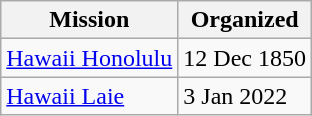<table class="wikitable sortable">
<tr>
<th>Mission</th>
<th>Organized</th>
</tr>
<tr>
<td><a href='#'>Hawaii Honolulu</a></td>
<td>12 Dec 1850</td>
</tr>
<tr>
<td><a href='#'>Hawaii Laie</a></td>
<td>3 Jan 2022</td>
</tr>
</table>
